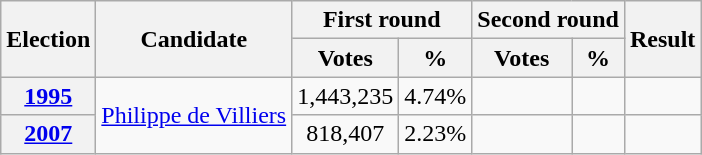<table class="wikitable" style=text-align:center>
<tr>
<th rowspan=2>Election</th>
<th rowspan=2>Candidate</th>
<th colspan=2>First round</th>
<th colspan=2>Second round</th>
<th rowspan=2>Result</th>
</tr>
<tr>
<th>Votes</th>
<th>%</th>
<th>Votes</th>
<th>%</th>
</tr>
<tr>
<th><a href='#'>1995</a></th>
<td rowspan="2"><a href='#'>Philippe de Villiers</a></td>
<td>1,443,235</td>
<td>4.74%</td>
<td></td>
<td></td>
<td></td>
</tr>
<tr>
<th><a href='#'>2007</a></th>
<td>818,407</td>
<td>2.23%</td>
<td></td>
<td></td>
<td></td>
</tr>
</table>
